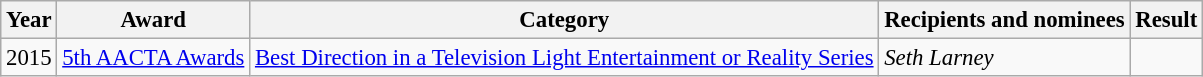<table class="wikitable plainrowheaders" style="font-size: 95%;">
<tr>
<th scope="col">Year</th>
<th scope="col">Award</th>
<th scope="col">Category</th>
<th scope="col">Recipients and nominees</th>
<th scope="col">Result</th>
</tr>
<tr>
<td rowspan="5">2015</td>
<td rowspan="2"><a href='#'>5th AACTA Awards</a></td>
<td><a href='#'>Best Direction in a Television Light Entertainment or Reality Series</a></td>
<td><em>Seth Larney</em></td>
<td></td>
</tr>
</table>
